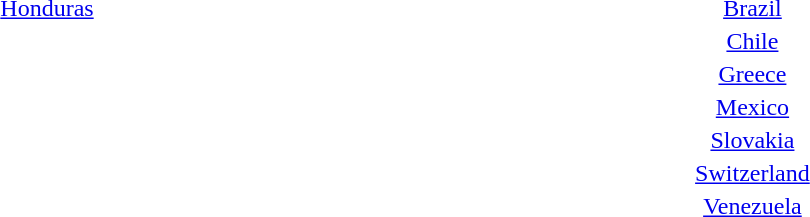<table width=1000 border=0>
<tr>
<td valign="top"><br><table width=250 border=0 style="text-align: center;">
<tr>
<td><a href='#'>Honduras</a></td>
</tr>
</table>
</td>
<td valign="top"><br><table width=600 border=0 style="text-align: center;">
<tr>
<td><a href='#'>Brazil</a></td>
</tr>
<tr>
<td><a href='#'>Chile</a></td>
</tr>
<tr>
<td><a href='#'>Greece</a></td>
</tr>
<tr>
<td><a href='#'>Mexico</a></td>
</tr>
<tr>
<td><a href='#'>Slovakia</a></td>
</tr>
<tr>
<td><a href='#'>Switzerland</a></td>
</tr>
<tr>
<td><a href='#'>Venezuela</a></td>
</tr>
</table>
</td>
</tr>
</table>
